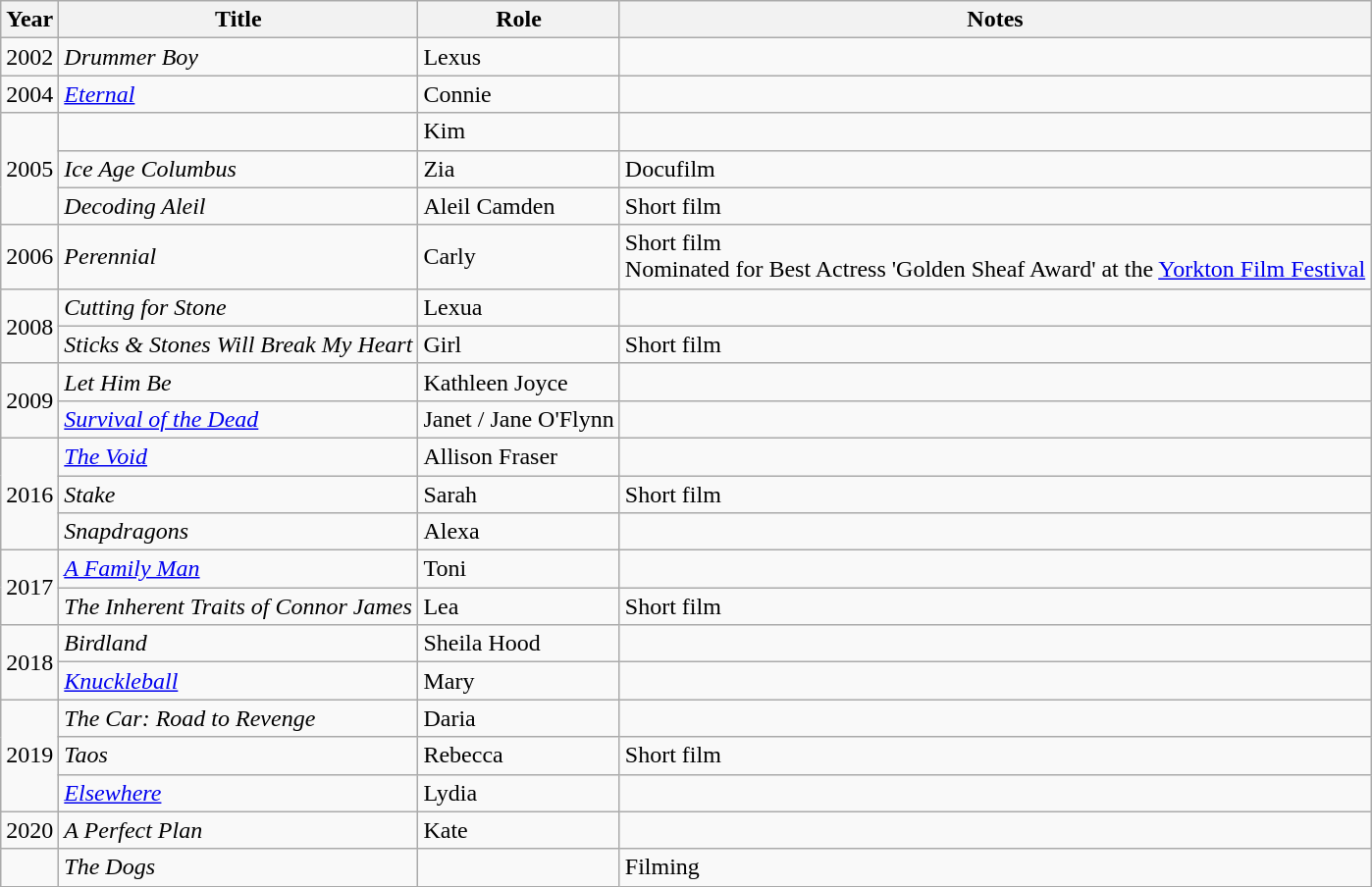<table class="wikitable sortable">
<tr>
<th>Year</th>
<th>Title</th>
<th>Role</th>
<th class="unsortable">Notes</th>
</tr>
<tr>
<td>2002</td>
<td><em>Drummer Boy</em></td>
<td>Lexus</td>
<td></td>
</tr>
<tr>
<td>2004</td>
<td><em><a href='#'>Eternal</a></em></td>
<td>Connie</td>
<td></td>
</tr>
<tr>
<td rowspan=3>2005</td>
<td><em></em></td>
<td>Kim</td>
<td></td>
</tr>
<tr>
<td><em>Ice Age Columbus</em></td>
<td>Zia</td>
<td>Docufilm</td>
</tr>
<tr>
<td><em>Decoding Aleil</em></td>
<td>Aleil Camden</td>
<td>Short film</td>
</tr>
<tr>
<td>2006</td>
<td><em>Perennial</em></td>
<td>Carly</td>
<td>Short film<br>Nominated for Best Actress 'Golden Sheaf Award' at the <a href='#'>Yorkton Film Festival</a></td>
</tr>
<tr>
<td rowspan=2>2008</td>
<td><em>Cutting for Stone</em></td>
<td>Lexua</td>
<td></td>
</tr>
<tr>
<td><em>Sticks & Stones Will Break My Heart</em></td>
<td>Girl</td>
<td>Short film</td>
</tr>
<tr>
<td rowspan=2>2009</td>
<td><em>Let Him Be</em></td>
<td>Kathleen Joyce</td>
<td></td>
</tr>
<tr>
<td><em><a href='#'>Survival of the Dead</a></em></td>
<td>Janet / Jane O'Flynn</td>
<td></td>
</tr>
<tr>
<td rowspan=3>2016</td>
<td data-sort-value="Void, The"><em><a href='#'>The Void</a></em></td>
<td>Allison Fraser</td>
<td></td>
</tr>
<tr>
<td><em>Stake</em></td>
<td>Sarah</td>
<td>Short film</td>
</tr>
<tr>
<td><em>Snapdragons</em></td>
<td>Alexa</td>
<td></td>
</tr>
<tr>
<td rowspan=2>2017</td>
<td data-sort-value="Family Man, A"><em><a href='#'>A Family Man</a></em></td>
<td>Toni</td>
<td></td>
</tr>
<tr>
<td data-sort-value="Inherent Traits of Connor James, The"><em>The Inherent Traits of Connor James</em></td>
<td>Lea</td>
<td>Short film</td>
</tr>
<tr>
<td rowspan=2>2018</td>
<td><em>Birdland</em></td>
<td>Sheila Hood</td>
<td></td>
</tr>
<tr>
<td><em><a href='#'>Knuckleball</a></em></td>
<td>Mary</td>
<td></td>
</tr>
<tr>
<td rowspan=3>2019</td>
<td data-sort-value="Car: Road to Revenge, The"><em>The Car: Road to Revenge</em></td>
<td>Daria</td>
<td></td>
</tr>
<tr>
<td><em>Taos</em></td>
<td>Rebecca</td>
<td>Short film</td>
</tr>
<tr>
<td><em><a href='#'>Elsewhere</a></em></td>
<td>Lydia</td>
<td></td>
</tr>
<tr>
<td>2020</td>
<td data-sort-value="Perfect Plan, A"><em>A Perfect Plan</em></td>
<td>Kate</td>
<td></td>
</tr>
<tr>
<td></td>
<td data-sort-value="Dogs, The"><em>The Dogs</em></td>
<td></td>
<td>Filming</td>
</tr>
</table>
